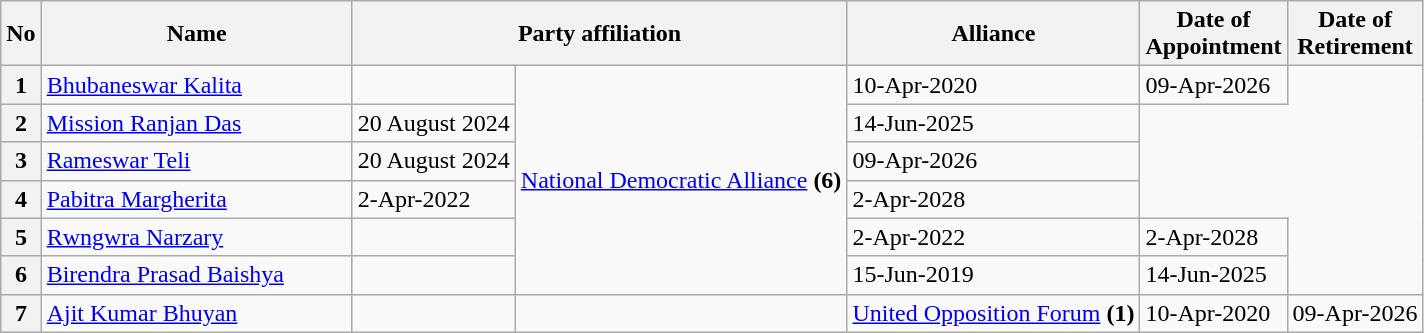<table class="wikitable sortable">
<tr>
<th>No</th>
<th style="width:200px">Name</th>
<th colspan="2">Party affiliation</th>
<th>Alliance</th>
<th>Date of <br>Appointment</th>
<th>Date of <br>Retirement</th>
</tr>
<tr>
<th>1</th>
<td><a href='#'>Bhubaneswar Kalita</a></td>
<td></td>
<td rowspan="6"><a href='#'>National Democratic Alliance</a> <strong>(6)</strong></td>
<td>10-Apr-2020</td>
<td>09-Apr-2026</td>
</tr>
<tr>
<th>2</th>
<td><a href='#'>Mission Ranjan Das</a></td>
<td>20 August 2024</td>
<td>14-Jun-2025</td>
</tr>
<tr>
<th>3</th>
<td><a href='#'>Rameswar Teli</a></td>
<td>20 August 2024</td>
<td>09-Apr-2026</td>
</tr>
<tr>
<th>4</th>
<td><a href='#'>Pabitra Margherita</a></td>
<td>2-Apr-2022</td>
<td>2-Apr-2028</td>
</tr>
<tr>
<th>5</th>
<td><a href='#'>Rwngwra Narzary</a></td>
<td></td>
<td>2-Apr-2022</td>
<td>2-Apr-2028</td>
</tr>
<tr>
<th>6</th>
<td><a href='#'>Birendra Prasad Baishya</a></td>
<td></td>
<td>15-Jun-2019</td>
<td>14-Jun-2025</td>
</tr>
<tr>
<th>7</th>
<td><a href='#'>Ajit Kumar Bhuyan</a></td>
<td bgcolor=></td>
<td></td>
<td rowspan="1"><a href='#'>United Opposition Forum</a> <strong>(1)</strong></td>
<td>10-Apr-2020</td>
<td>09-Apr-2026</td>
</tr>
</table>
